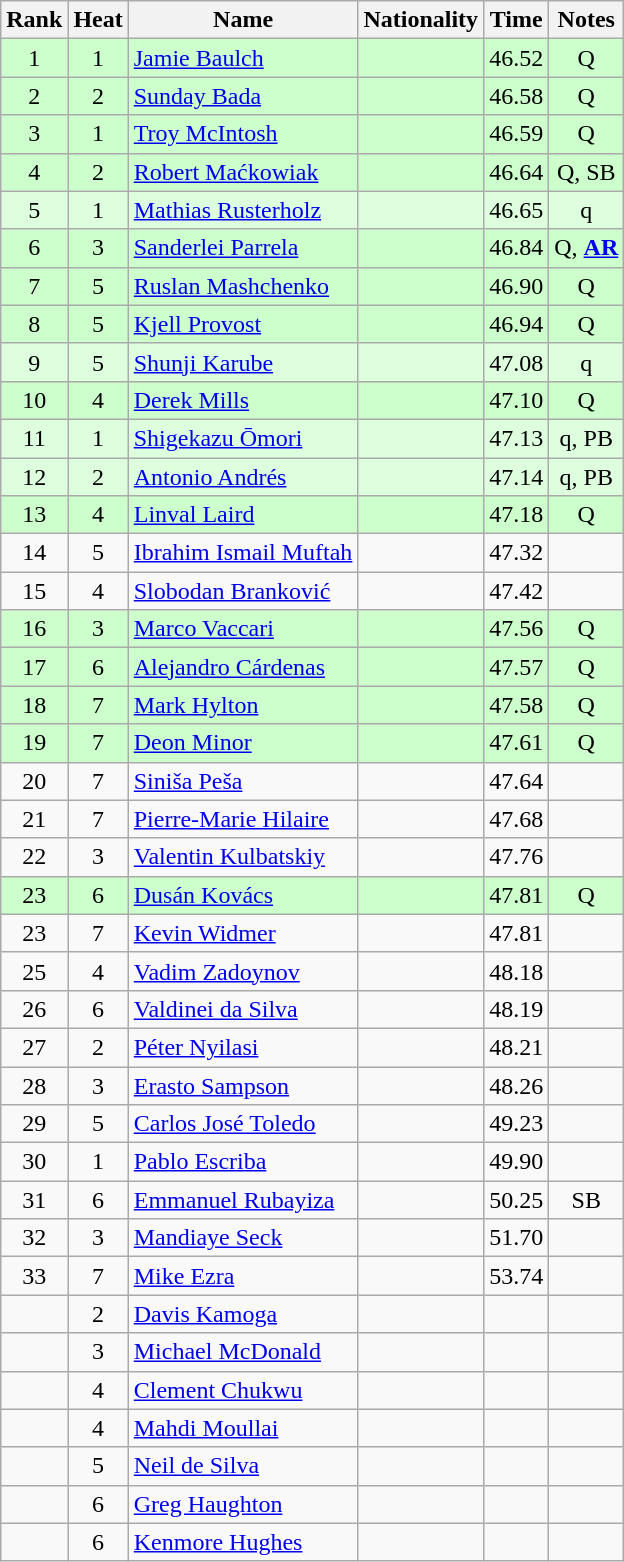<table class="wikitable sortable" style="text-align:center">
<tr>
<th>Rank</th>
<th>Heat</th>
<th>Name</th>
<th>Nationality</th>
<th>Time</th>
<th>Notes</th>
</tr>
<tr bgcolor=ccffcc>
<td>1</td>
<td>1</td>
<td align="left"><a href='#'>Jamie Baulch</a></td>
<td align=left></td>
<td>46.52</td>
<td>Q</td>
</tr>
<tr bgcolor=ccffcc>
<td>2</td>
<td>2</td>
<td align="left"><a href='#'>Sunday Bada</a></td>
<td align=left></td>
<td>46.58</td>
<td>Q</td>
</tr>
<tr bgcolor=ccffcc>
<td>3</td>
<td>1</td>
<td align="left"><a href='#'>Troy McIntosh</a></td>
<td align=left></td>
<td>46.59</td>
<td>Q</td>
</tr>
<tr bgcolor=ccffcc>
<td>4</td>
<td>2</td>
<td align="left"><a href='#'>Robert Maćkowiak</a></td>
<td align=left></td>
<td>46.64</td>
<td>Q, SB</td>
</tr>
<tr bgcolor=ddffdd>
<td>5</td>
<td>1</td>
<td align="left"><a href='#'>Mathias Rusterholz</a></td>
<td align=left></td>
<td>46.65</td>
<td>q</td>
</tr>
<tr bgcolor=ccffcc>
<td>6</td>
<td>3</td>
<td align="left"><a href='#'>Sanderlei Parrela</a></td>
<td align=left></td>
<td>46.84</td>
<td>Q, <strong><a href='#'>AR</a></strong></td>
</tr>
<tr bgcolor=ccffcc>
<td>7</td>
<td>5</td>
<td align="left"><a href='#'>Ruslan Mashchenko</a></td>
<td align=left></td>
<td>46.90</td>
<td>Q</td>
</tr>
<tr bgcolor=ccffcc>
<td>8</td>
<td>5</td>
<td align="left"><a href='#'>Kjell Provost</a></td>
<td align=left></td>
<td>46.94</td>
<td>Q</td>
</tr>
<tr bgcolor=ddffdd>
<td>9</td>
<td>5</td>
<td align="left"><a href='#'>Shunji Karube</a></td>
<td align=left></td>
<td>47.08</td>
<td>q</td>
</tr>
<tr bgcolor=ccffcc>
<td>10</td>
<td>4</td>
<td align="left"><a href='#'>Derek Mills</a></td>
<td align=left></td>
<td>47.10</td>
<td>Q</td>
</tr>
<tr bgcolor=ddffdd>
<td>11</td>
<td>1</td>
<td align="left"><a href='#'>Shigekazu Ōmori</a></td>
<td align=left></td>
<td>47.13</td>
<td>q, PB</td>
</tr>
<tr bgcolor=ddffdd>
<td>12</td>
<td>2</td>
<td align="left"><a href='#'>Antonio Andrés</a></td>
<td align=left></td>
<td>47.14</td>
<td>q, PB</td>
</tr>
<tr bgcolor=ccffcc>
<td>13</td>
<td>4</td>
<td align="left"><a href='#'>Linval Laird</a></td>
<td align=left></td>
<td>47.18</td>
<td>Q</td>
</tr>
<tr>
<td>14</td>
<td>5</td>
<td align="left"><a href='#'>Ibrahim Ismail Muftah</a></td>
<td align=left></td>
<td>47.32</td>
<td></td>
</tr>
<tr>
<td>15</td>
<td>4</td>
<td align="left"><a href='#'>Slobodan Branković</a></td>
<td align=left></td>
<td>47.42</td>
<td></td>
</tr>
<tr bgcolor=ccffcc>
<td>16</td>
<td>3</td>
<td align="left"><a href='#'>Marco Vaccari</a></td>
<td align=left></td>
<td>47.56</td>
<td>Q</td>
</tr>
<tr bgcolor=ccffcc>
<td>17</td>
<td>6</td>
<td align="left"><a href='#'>Alejandro Cárdenas</a></td>
<td align=left></td>
<td>47.57</td>
<td>Q</td>
</tr>
<tr bgcolor=ccffcc>
<td>18</td>
<td>7</td>
<td align="left"><a href='#'>Mark Hylton</a></td>
<td align=left></td>
<td>47.58</td>
<td>Q</td>
</tr>
<tr bgcolor=ccffcc>
<td>19</td>
<td>7</td>
<td align="left"><a href='#'>Deon Minor</a></td>
<td align=left></td>
<td>47.61</td>
<td>Q</td>
</tr>
<tr>
<td>20</td>
<td>7</td>
<td align="left"><a href='#'>Siniša Peša</a></td>
<td align=left></td>
<td>47.64</td>
<td></td>
</tr>
<tr>
<td>21</td>
<td>7</td>
<td align="left"><a href='#'>Pierre-Marie Hilaire</a></td>
<td align=left></td>
<td>47.68</td>
<td></td>
</tr>
<tr>
<td>22</td>
<td>3</td>
<td align="left"><a href='#'>Valentin Kulbatskiy</a></td>
<td align=left></td>
<td>47.76</td>
<td></td>
</tr>
<tr bgcolor=ccffcc>
<td>23</td>
<td>6</td>
<td align="left"><a href='#'>Dusán Kovács</a></td>
<td align=left></td>
<td>47.81</td>
<td>Q</td>
</tr>
<tr>
<td>23</td>
<td>7</td>
<td align="left"><a href='#'>Kevin Widmer</a></td>
<td align=left></td>
<td>47.81</td>
<td></td>
</tr>
<tr>
<td>25</td>
<td>4</td>
<td align="left"><a href='#'>Vadim Zadoynov</a></td>
<td align=left></td>
<td>48.18</td>
<td></td>
</tr>
<tr>
<td>26</td>
<td>6</td>
<td align="left"><a href='#'>Valdinei da Silva</a></td>
<td align=left></td>
<td>48.19</td>
<td></td>
</tr>
<tr>
<td>27</td>
<td>2</td>
<td align="left"><a href='#'>Péter Nyilasi</a></td>
<td align=left></td>
<td>48.21</td>
<td></td>
</tr>
<tr>
<td>28</td>
<td>3</td>
<td align="left"><a href='#'>Erasto Sampson</a></td>
<td align=left></td>
<td>48.26</td>
<td></td>
</tr>
<tr>
<td>29</td>
<td>5</td>
<td align="left"><a href='#'>Carlos José Toledo</a></td>
<td align=left></td>
<td>49.23</td>
<td></td>
</tr>
<tr>
<td>30</td>
<td>1</td>
<td align="left"><a href='#'>Pablo Escriba</a></td>
<td align=left></td>
<td>49.90</td>
<td></td>
</tr>
<tr>
<td>31</td>
<td>6</td>
<td align="left"><a href='#'>Emmanuel Rubayiza</a></td>
<td align=left></td>
<td>50.25</td>
<td>SB</td>
</tr>
<tr>
<td>32</td>
<td>3</td>
<td align="left"><a href='#'>Mandiaye Seck</a></td>
<td align=left></td>
<td>51.70</td>
<td></td>
</tr>
<tr>
<td>33</td>
<td>7</td>
<td align="left"><a href='#'>Mike Ezra</a></td>
<td align=left></td>
<td>53.74</td>
<td></td>
</tr>
<tr>
<td></td>
<td>2</td>
<td align="left"><a href='#'>Davis Kamoga</a></td>
<td align=left></td>
<td></td>
<td></td>
</tr>
<tr>
<td></td>
<td>3</td>
<td align="left"><a href='#'>Michael McDonald</a></td>
<td align=left></td>
<td></td>
<td></td>
</tr>
<tr>
<td></td>
<td>4</td>
<td align="left"><a href='#'>Clement Chukwu</a></td>
<td align=left></td>
<td></td>
<td></td>
</tr>
<tr>
<td></td>
<td>4</td>
<td align="left"><a href='#'>Mahdi Moullai</a></td>
<td align=left></td>
<td></td>
<td></td>
</tr>
<tr>
<td></td>
<td>5</td>
<td align="left"><a href='#'>Neil de Silva</a></td>
<td align=left></td>
<td></td>
<td></td>
</tr>
<tr>
<td></td>
<td>6</td>
<td align="left"><a href='#'>Greg Haughton</a></td>
<td align=left></td>
<td></td>
<td></td>
</tr>
<tr>
<td></td>
<td>6</td>
<td align="left"><a href='#'>Kenmore Hughes</a></td>
<td align=left></td>
<td></td>
<td></td>
</tr>
</table>
